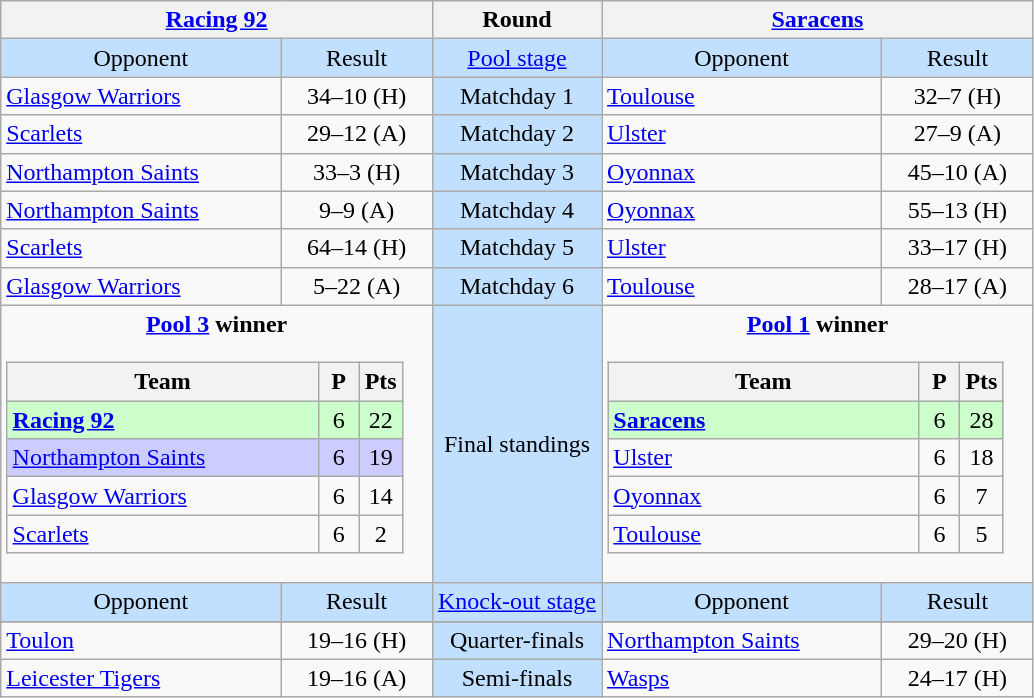<table class="wikitable" style="text-align:center">
<tr>
<th colspan=2> <a href='#'>Racing 92</a></th>
<th>Round</th>
<th colspan=2> <a href='#'>Saracens</a></th>
</tr>
<tr style="background:#c1e0ff">
<td>Opponent</td>
<td>Result</td>
<td><a href='#'>Pool stage</a></td>
<td>Opponent</td>
<td>Result</td>
</tr>
<tr>
<td align=left> <a href='#'>Glasgow Warriors</a></td>
<td>34–10 (H)</td>
<td style="background:#c1e0ff">Matchday 1</td>
<td align=left> <a href='#'>Toulouse</a></td>
<td>32–7 (H)</td>
</tr>
<tr>
<td align=left> <a href='#'>Scarlets</a></td>
<td>29–12 (A)</td>
<td style="background:#c1e0ff">Matchday 2</td>
<td align=left> <a href='#'>Ulster</a></td>
<td>27–9 (A)</td>
</tr>
<tr>
<td align=left> <a href='#'>Northampton Saints</a></td>
<td>33–3 (H)</td>
<td style="background:#c1e0ff">Matchday 3</td>
<td align=left> <a href='#'>Oyonnax</a></td>
<td>45–10 (A)</td>
</tr>
<tr>
<td align=left> <a href='#'>Northampton Saints</a></td>
<td>9–9 (A)</td>
<td style="background:#c1e0ff">Matchday 4</td>
<td align=left> <a href='#'>Oyonnax</a></td>
<td>55–13 (H)</td>
</tr>
<tr>
<td align=left> <a href='#'>Scarlets</a></td>
<td>64–14 (H)</td>
<td style="background:#c1e0ff">Matchday 5</td>
<td align=left> <a href='#'>Ulster</a></td>
<td>33–17 (H)</td>
</tr>
<tr>
<td align=left> <a href='#'>Glasgow Warriors</a></td>
<td>5–22 (A)</td>
<td style="background:#c1e0ff">Matchday 6</td>
<td align=left> <a href='#'>Toulouse</a></td>
<td>28–17 (A)</td>
</tr>
<tr>
<td colspan=2 valign=top><strong><a href='#'>Pool 3</a> winner</strong><br><table class="wikitable" style="text-align: center;">
<tr>
<th style="width:200px;">Team</th>
<th width="20">P</th>
<th width="20">Pts</th>
</tr>
<tr style="background-color:#ccffcc">
<td style="text-align:left;"><strong> <a href='#'>Racing 92</a></strong></td>
<td>6</td>
<td>22</td>
</tr>
<tr style="background-color:#ccccff">
<td style="text-align:left;"> <a href='#'>Northampton Saints</a></td>
<td>6</td>
<td>19</td>
</tr>
<tr>
<td style="text-align:left;"> <a href='#'>Glasgow Warriors</a></td>
<td>6</td>
<td>14</td>
</tr>
<tr>
<td style="text-align:left;"> <a href='#'>Scarlets</a></td>
<td>6</td>
<td>2</td>
</tr>
</table>
</td>
<td style="background:#c1e0ff">Final standings</td>
<td colspan=2 valign=top><strong><a href='#'>Pool 1</a> winner</strong><br><table class="wikitable" style="text-align: center;">
<tr>
<th style="width:200px;">Team</th>
<th width="20">P</th>
<th width="20">Pts</th>
</tr>
<tr style="background-color:#ccffcc">
<td style="text-align:left;"><strong> <a href='#'>Saracens</a></strong></td>
<td>6</td>
<td>28</td>
</tr>
<tr>
<td style="text-align:left;"> <a href='#'>Ulster</a></td>
<td>6</td>
<td>18</td>
</tr>
<tr>
<td style="text-align:left;"> <a href='#'>Oyonnax</a></td>
<td>6</td>
<td>7</td>
</tr>
<tr>
<td style="text-align:left;"> <a href='#'>Toulouse</a></td>
<td>6</td>
<td>5</td>
</tr>
</table>
</td>
</tr>
<tr style="background:#c1e0ff">
<td>Opponent</td>
<td>Result</td>
<td><a href='#'>Knock-out stage</a></td>
<td>Opponent</td>
<td>Result</td>
</tr>
<tr>
</tr>
<tr>
<td align=left> <a href='#'>Toulon</a></td>
<td>19–16 (H)</td>
<td style="background:#c1e0ff">Quarter-finals</td>
<td align=left> <a href='#'>Northampton Saints</a></td>
<td>29–20 (H)</td>
</tr>
<tr>
<td align=left> <a href='#'>Leicester Tigers</a></td>
<td>19–16 (A)</td>
<td style="background:#c1e0ff">Semi-finals</td>
<td align=left> <a href='#'>Wasps</a></td>
<td>24–17 (H)</td>
</tr>
</table>
